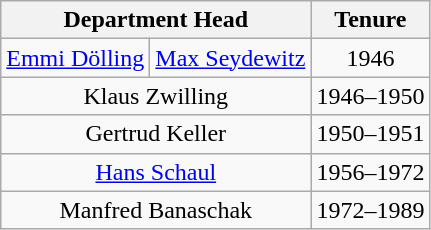<table class="wikitable" style="text-align: center;">
<tr>
<th colspan="2">Department Head</th>
<th>Tenure</th>
</tr>
<tr>
<td><a href='#'>Emmi Dölling</a></td>
<td><a href='#'>Max Seydewitz</a></td>
<td>1946</td>
</tr>
<tr>
<td colspan="2">Klaus Zwilling</td>
<td>1946–1950</td>
</tr>
<tr>
<td colspan="2">Gertrud Keller</td>
<td>1950–1951</td>
</tr>
<tr>
<td colspan="2"><a href='#'>Hans Schaul</a></td>
<td>1956–1972</td>
</tr>
<tr>
<td colspan="2">Manfred Banaschak</td>
<td>1972–1989</td>
</tr>
</table>
